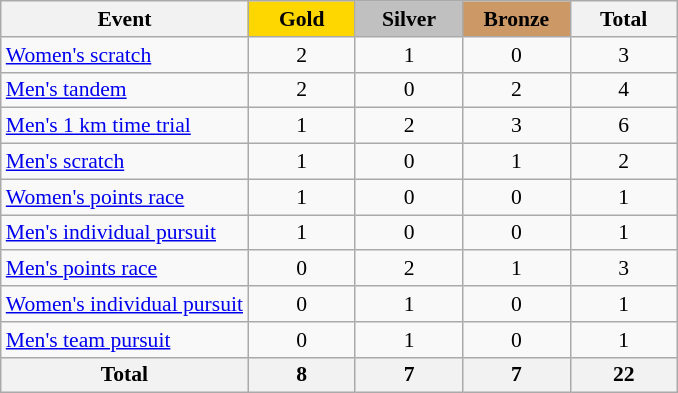<table class="wikitable sortable" border="1" style="text-align:center; font-size:90%;">
<tr>
<th style="width:15:em;">Event</th>
<td style="background:gold; width:4.5em; font-weight:bold;">Gold</td>
<td style="background:silver; width:4.5em; font-weight:bold;">Silver</td>
<td style="background:#cc9966; width:4.5em; font-weight:bold;">Bronze</td>
<th style="width:4.5em;">Total</th>
</tr>
<tr>
<td align=left><a href='#'>Women's scratch</a></td>
<td>2</td>
<td>1</td>
<td>0</td>
<td>3</td>
</tr>
<tr>
<td align=left><a href='#'>Men's tandem</a></td>
<td>2</td>
<td>0</td>
<td>2</td>
<td>4</td>
</tr>
<tr>
<td align=left><a href='#'>Men's 1 km time trial</a></td>
<td>1</td>
<td>2</td>
<td>3</td>
<td>6</td>
</tr>
<tr>
<td align=left><a href='#'>Men's scratch</a></td>
<td>1</td>
<td>0</td>
<td>1</td>
<td>2</td>
</tr>
<tr>
<td align=left><a href='#'>Women's points race</a></td>
<td>1</td>
<td>0</td>
<td>0</td>
<td>1</td>
</tr>
<tr>
<td align=left><a href='#'>Men's individual pursuit</a></td>
<td>1</td>
<td>0</td>
<td>0</td>
<td>1</td>
</tr>
<tr>
<td align=left><a href='#'>Men's points race</a></td>
<td>0</td>
<td>2</td>
<td>1</td>
<td>3</td>
</tr>
<tr>
<td align=left><a href='#'>Women's individual pursuit</a></td>
<td>0</td>
<td>1</td>
<td>0</td>
<td>1</td>
</tr>
<tr>
<td align=left><a href='#'>Men's team pursuit</a></td>
<td>0</td>
<td>1</td>
<td>0</td>
<td>1</td>
</tr>
<tr>
<th>Total</th>
<th>8</th>
<th>7</th>
<th>7</th>
<th>22</th>
</tr>
</table>
